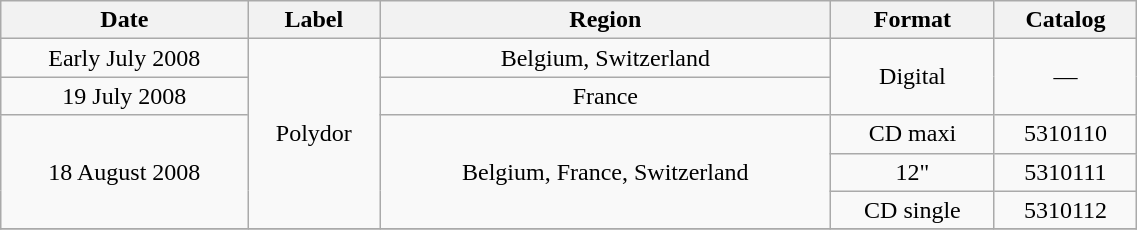<table class="wikitable" width="60%" border="1">
<tr>
<th>Date</th>
<th>Label</th>
<th>Region</th>
<th>Format</th>
<th>Catalog</th>
</tr>
<tr>
<td align=center>Early July 2008</td>
<td rowspan=5 align=center>Polydor</td>
<td align=center>Belgium, Switzerland</td>
<td rowspan=2 align=center>Digital</td>
<td rowspan=2 align=center>—</td>
</tr>
<tr>
<td align=center>19 July 2008</td>
<td align=center>France</td>
</tr>
<tr>
<td rowspan=3 align=center>18 August 2008</td>
<td rowspan=3 align=center>Belgium, France, Switzerland</td>
<td align=center>CD maxi</td>
<td align=center>5310110</td>
</tr>
<tr>
<td align=center>12"</td>
<td align=center>5310111</td>
</tr>
<tr>
<td align=center>CD single</td>
<td align=center>5310112</td>
</tr>
<tr>
</tr>
</table>
